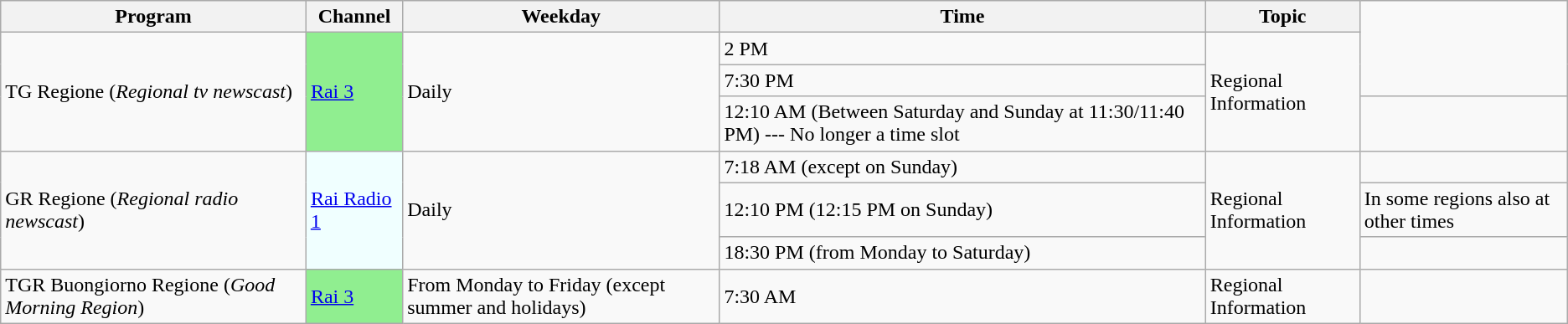<table class="wikitable">
<tr>
<th>Program</th>
<th>Channel</th>
<th>Weekday</th>
<th>Time</th>
<th>Topic</th>
</tr>
<tr>
<td rowspan="3">TG Regione (<em>Regional tv newscast</em>)</td>
<td rowspan="3" bgcolor="lightgreen"><a href='#'>Rai 3</a></td>
<td rowspan="3">Daily</td>
<td>2 PM</td>
<td rowspan="3">Regional Information</td>
</tr>
<tr>
<td>7:30 PM</td>
</tr>
<tr>
<td>12:10 AM (Between Saturday and Sunday at 11:30/11:40 PM) --- No longer a time slot</td>
<td></td>
</tr>
<tr>
<td rowspan="3">GR Regione (<em>Regional radio newscast</em>)</td>
<td rowspan="3" bgcolor="azure"><a href='#'>Rai Radio 1</a></td>
<td rowspan="3">Daily</td>
<td>7:18 AM (except on Sunday)</td>
<td rowspan="3">Regional Information</td>
</tr>
<tr>
<td>12:10 PM (12:15 PM on Sunday)</td>
<td>In some regions also at other times</td>
</tr>
<tr>
<td>18:30 PM (from Monday to Saturday)</td>
</tr>
<tr>
<td>TGR Buongiorno Regione (<em>Good Morning Region</em>)</td>
<td bgcolor="lightgreen"><a href='#'>Rai 3</a></td>
<td>From Monday to Friday (except summer and holidays)</td>
<td>7:30 AM</td>
<td>Regional Information</td>
<td></td>
</tr>
</table>
